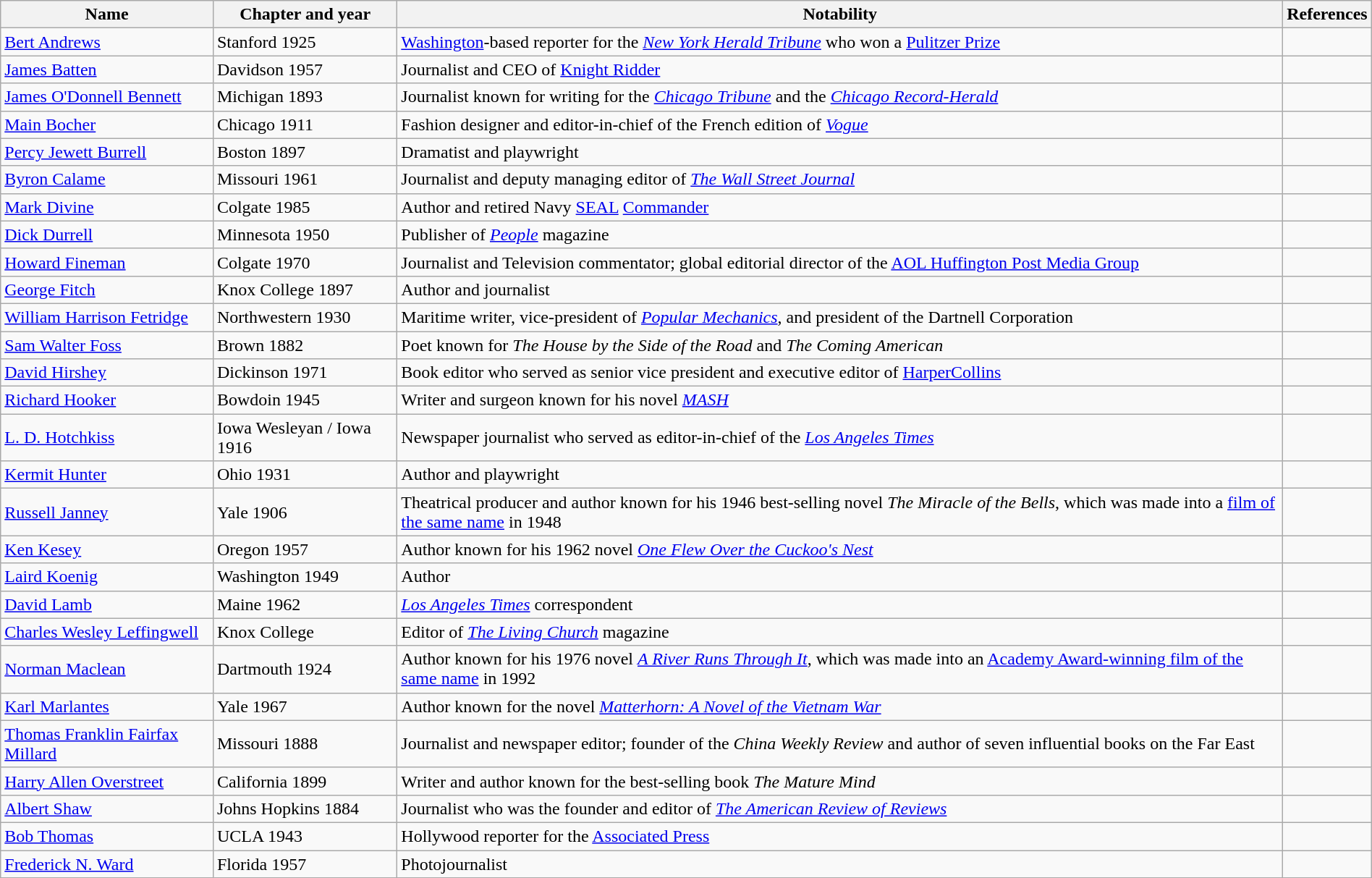<table class="wikitable sortable" style="width:100%;">
<tr>
<th>Name</th>
<th>Chapter and year</th>
<th>Notability</th>
<th>References</th>
</tr>
<tr>
<td><a href='#'>Bert Andrews</a></td>
<td>Stanford 1925</td>
<td><a href='#'>Washington</a>-based reporter for the <em><a href='#'>New York Herald Tribune</a></em> who won a <a href='#'>Pulitzer Prize</a></td>
<td></td>
</tr>
<tr>
<td><a href='#'>James Batten</a></td>
<td>Davidson 1957</td>
<td>Journalist and CEO of <a href='#'>Knight Ridder</a></td>
<td></td>
</tr>
<tr>
<td><a href='#'>James O'Donnell Bennett</a></td>
<td>Michigan 1893</td>
<td>Journalist known for writing for the <em><a href='#'>Chicago Tribune</a></em> and the <em><a href='#'>Chicago Record-Herald</a></em></td>
<td></td>
</tr>
<tr>
<td><a href='#'>Main Bocher</a></td>
<td>Chicago 1911</td>
<td>Fashion designer and editor-in-chief of the French edition of <em><a href='#'>Vogue</a></em></td>
<td></td>
</tr>
<tr>
<td><a href='#'>Percy Jewett Burrell</a></td>
<td>Boston 1897</td>
<td>Dramatist and playwright</td>
<td></td>
</tr>
<tr>
<td><a href='#'>Byron Calame</a></td>
<td>Missouri 1961</td>
<td>Journalist and deputy managing editor of <em><a href='#'>The Wall Street Journal</a></em></td>
<td></td>
</tr>
<tr>
<td><a href='#'>Mark Divine</a></td>
<td>Colgate 1985</td>
<td>Author and retired Navy <a href='#'>SEAL</a> <a href='#'>Commander</a></td>
<td></td>
</tr>
<tr>
<td><a href='#'>Dick Durrell</a></td>
<td>Minnesota 1950</td>
<td>Publisher of <em><a href='#'>People</a></em> magazine</td>
<td></td>
</tr>
<tr>
<td><a href='#'>Howard Fineman</a></td>
<td>Colgate 1970</td>
<td>Journalist and Television commentator; global editorial director of the <a href='#'>AOL Huffington Post Media Group</a></td>
<td></td>
</tr>
<tr>
<td><a href='#'>George Fitch</a></td>
<td>Knox College 1897</td>
<td>Author and journalist</td>
<td></td>
</tr>
<tr>
<td><a href='#'>William Harrison Fetridge</a></td>
<td>Northwestern 1930</td>
<td>Maritime writer, vice-president of <em><a href='#'>Popular Mechanics</a></em>, and president of the Dartnell Corporation</td>
<td></td>
</tr>
<tr>
<td><a href='#'>Sam Walter Foss</a></td>
<td>Brown 1882</td>
<td>Poet known for <em>The House by the Side of the Road</em> and <em>The Coming American</em></td>
<td></td>
</tr>
<tr>
<td><a href='#'>David Hirshey</a></td>
<td>Dickinson 1971</td>
<td>Book editor who served as senior vice president and executive editor of <a href='#'>HarperCollins</a></td>
<td></td>
</tr>
<tr>
<td><a href='#'>Richard Hooker</a></td>
<td>Bowdoin 1945</td>
<td>Writer and surgeon known for his novel <em><a href='#'>MASH</a></em></td>
<td></td>
</tr>
<tr>
<td><a href='#'>L. D. Hotchkiss</a></td>
<td>Iowa Wesleyan / Iowa 1916</td>
<td>Newspaper journalist who served as editor-in-chief of the <em><a href='#'>Los Angeles Times</a></em></td>
<td></td>
</tr>
<tr>
<td><a href='#'>Kermit Hunter</a></td>
<td>Ohio 1931</td>
<td>Author and playwright</td>
<td></td>
</tr>
<tr>
<td><a href='#'>Russell Janney</a></td>
<td>Yale 1906</td>
<td>Theatrical producer and author known for his 1946 best-selling novel <em>The Miracle of the Bells</em>, which was made into a <a href='#'>film of the same name</a> in 1948</td>
<td></td>
</tr>
<tr>
<td><a href='#'>Ken Kesey</a></td>
<td>Oregon 1957</td>
<td>Author known for his 1962 novel <em><a href='#'>One Flew Over the Cuckoo's Nest</a></em></td>
<td></td>
</tr>
<tr>
<td><a href='#'>Laird Koenig</a></td>
<td>Washington 1949</td>
<td>Author</td>
<td></td>
</tr>
<tr>
<td><a href='#'>David Lamb</a></td>
<td>Maine 1962</td>
<td><em><a href='#'>Los Angeles Times</a></em> correspondent</td>
<td></td>
</tr>
<tr>
<td><a href='#'>Charles Wesley Leffingwell</a></td>
<td>Knox College</td>
<td>Editor of <em><a href='#'>The Living Church</a></em> magazine</td>
<td></td>
</tr>
<tr>
<td><a href='#'>Norman Maclean</a></td>
<td>Dartmouth 1924</td>
<td>Author known for his 1976 novel <em><a href='#'>A River Runs Through It</a></em>, which was made into an <a href='#'>Academy Award-winning film of the same name</a> in 1992</td>
<td></td>
</tr>
<tr>
<td><a href='#'>Karl Marlantes</a></td>
<td>Yale 1967</td>
<td>Author known for the novel <em><a href='#'>Matterhorn: A Novel of the Vietnam War</a></em></td>
<td></td>
</tr>
<tr>
<td><a href='#'>Thomas Franklin Fairfax Millard</a></td>
<td>Missouri 1888</td>
<td>Journalist and newspaper editor; founder of the <em>China Weekly Review</em> and author of seven influential books on the Far East</td>
<td></td>
</tr>
<tr>
<td><a href='#'>Harry Allen Overstreet</a></td>
<td>California 1899</td>
<td>Writer and author known for the best-selling book <em>The Mature Mind</em></td>
<td></td>
</tr>
<tr>
<td><a href='#'>Albert Shaw</a></td>
<td>Johns Hopkins 1884</td>
<td>Journalist who was the founder and editor of <em><a href='#'>The American Review of Reviews</a></em></td>
<td></td>
</tr>
<tr>
<td><a href='#'>Bob Thomas</a></td>
<td>UCLA 1943</td>
<td>Hollywood reporter for the <a href='#'>Associated Press</a></td>
<td></td>
</tr>
<tr>
<td><a href='#'>Frederick N. Ward</a></td>
<td>Florida 1957</td>
<td>Photojournalist</td>
<td></td>
</tr>
</table>
